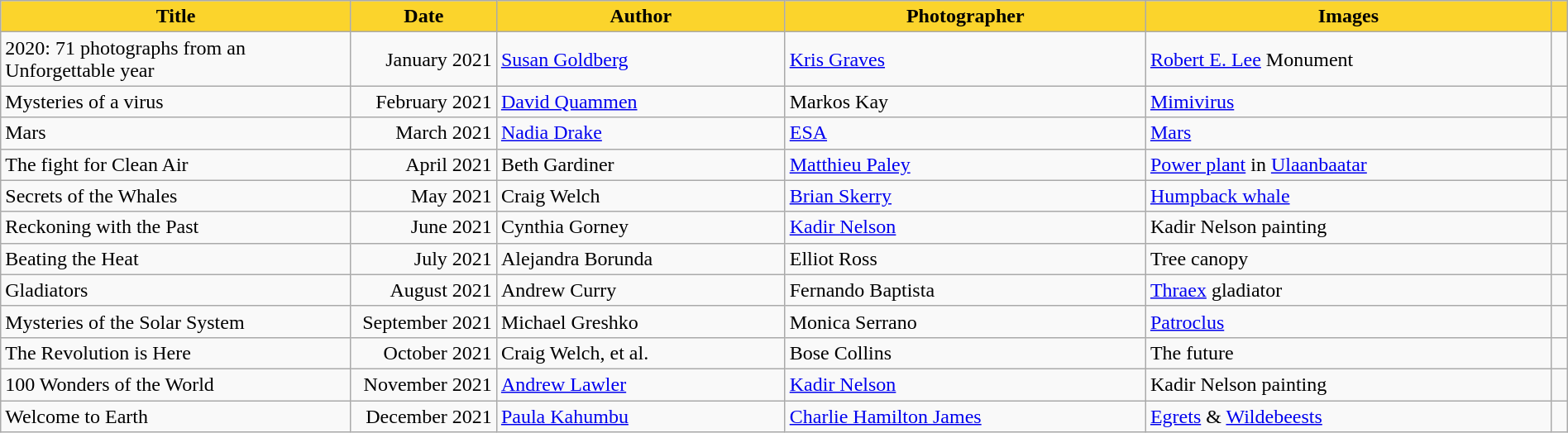<table class="wikitable sortable" style="width:100%">
<tr>
<th scope="col" class="unsortable" style="background-color:#fbd42c;" width=275px>Title</th>
<th scope="col" style="background-color:#fbd42c;" width=110>Date</th>
<th scope="col" style="background-color:#fbd42c;">Author</th>
<th scope="col" style="background-color:#fbd42c;">Photographer</th>
<th scope="col" class="unsortable" style="background-color:#fbd42c;">Images</th>
<th scope="col" class="unsortable" style="background-color:#fbd42c;"></th>
</tr>
<tr>
<td scope="row">2020: 71 photographs from an Unforgettable year</td>
<td style="text-align:right;" data-sort-value="01/2021">January 2021</td>
<td><a href='#'>Susan Goldberg</a></td>
<td><a href='#'>Kris Graves</a></td>
<td><a href='#'>Robert E. Lee</a> Monument</td>
<td></td>
</tr>
<tr>
<td scope="row">Mysteries of a virus</td>
<td style="text-align:right;" data-sort-value="02/2021">February 2021</td>
<td><a href='#'>David Quammen</a></td>
<td>Markos Kay</td>
<td><a href='#'>Mimivirus</a></td>
<td></td>
</tr>
<tr>
<td scope="row">Mars</td>
<td style="text-align:right;" data-sort-value="03/2021">March 2021</td>
<td><a href='#'>Nadia Drake</a></td>
<td><a href='#'>ESA</a></td>
<td><a href='#'>Mars</a></td>
<td></td>
</tr>
<tr>
<td scope="row">The fight for Clean Air</td>
<td style="text-align:right;" data-sort-value="04/2021">April 2021</td>
<td>Beth Gardiner</td>
<td><a href='#'>Matthieu Paley</a></td>
<td><a href='#'>Power plant</a> in <a href='#'>Ulaanbaatar</a></td>
<td></td>
</tr>
<tr>
<td scope="row">Secrets of the Whales</td>
<td style="text-align:right;" data-sort-value="05/2021">May 2021</td>
<td>Craig Welch</td>
<td><a href='#'>Brian Skerry</a></td>
<td><a href='#'>Humpback whale</a></td>
<td></td>
</tr>
<tr>
<td scope="row">Reckoning with the Past</td>
<td style="text-align:right;" data-sort-value="06/2021">June 2021</td>
<td>Cynthia Gorney</td>
<td><a href='#'>Kadir Nelson</a></td>
<td>Kadir Nelson painting</td>
<td></td>
</tr>
<tr>
<td scope="row">Beating the Heat</td>
<td style="text-align:right;" data-sort-value="07/2021">July 2021</td>
<td>Alejandra Borunda</td>
<td>Elliot Ross</td>
<td>Tree canopy</td>
<td></td>
</tr>
<tr>
<td scope="row">Gladiators</td>
<td style="text-align:right;" data-sort-value="08/2021">August 2021</td>
<td>Andrew Curry</td>
<td>Fernando Baptista</td>
<td><a href='#'>Thraex</a> gladiator</td>
<td></td>
</tr>
<tr>
<td scope="row">Mysteries of the Solar System</td>
<td style="text-align:right;" data-sort-value="09/2021">September 2021</td>
<td>Michael Greshko</td>
<td>Monica Serrano</td>
<td><a href='#'>Patroclus</a></td>
<td></td>
</tr>
<tr>
<td scope="row">The Revolution is Here</td>
<td style="text-align:right;" data-sort-value="10/2021">October 2021</td>
<td>Craig Welch, et al.</td>
<td>Bose Collins</td>
<td>The future</td>
<td></td>
</tr>
<tr>
<td scope="row">100 Wonders of the World</td>
<td style="text-align:right;" data-sort-value="11/2021">November 2021</td>
<td><a href='#'>Andrew Lawler</a></td>
<td><a href='#'>Kadir Nelson</a></td>
<td>Kadir Nelson painting</td>
<td></td>
</tr>
<tr>
<td scope="row">Welcome to Earth</td>
<td style="text-align:right;" data-sort-value="12/2021">December 2021</td>
<td><a href='#'>Paula Kahumbu</a></td>
<td><a href='#'>Charlie Hamilton James</a></td>
<td><a href='#'>Egrets</a> & <a href='#'>Wildebeests</a></td>
<td></td>
</tr>
</table>
